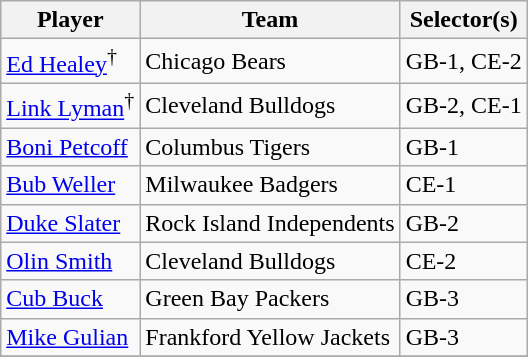<table class="wikitable" style="text-align:left;">
<tr>
<th>Player</th>
<th>Team</th>
<th>Selector(s)</th>
</tr>
<tr>
<td><a href='#'>Ed Healey</a><sup>†</sup></td>
<td>Chicago Bears</td>
<td>GB-1, CE-2</td>
</tr>
<tr>
<td><a href='#'>Link Lyman</a><sup>†</sup></td>
<td>Cleveland Bulldogs</td>
<td>GB-2, CE-1</td>
</tr>
<tr>
<td><a href='#'>Boni Petcoff</a></td>
<td>Columbus Tigers</td>
<td>GB-1</td>
</tr>
<tr>
<td><a href='#'>Bub Weller</a></td>
<td>Milwaukee Badgers</td>
<td>CE-1</td>
</tr>
<tr>
<td><a href='#'>Duke Slater</a></td>
<td>Rock Island Independents</td>
<td>GB-2</td>
</tr>
<tr>
<td><a href='#'>Olin Smith</a></td>
<td>Cleveland Bulldogs</td>
<td>CE-2</td>
</tr>
<tr>
<td><a href='#'>Cub Buck</a></td>
<td>Green Bay Packers</td>
<td>GB-3</td>
</tr>
<tr>
<td><a href='#'>Mike Gulian</a></td>
<td>Frankford Yellow Jackets</td>
<td>GB-3</td>
</tr>
<tr>
</tr>
</table>
